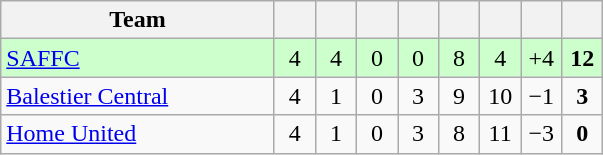<table class="wikitable" style="text-align:center">
<tr>
<th width=175>Team</th>
<th width=20></th>
<th width=20></th>
<th width=20></th>
<th width=20></th>
<th width=20></th>
<th width=20></th>
<th width=20></th>
<th width=20></th>
</tr>
<tr bgcolor=#ccffcc>
<td align="left"><a href='#'>SAFFC</a></td>
<td>4</td>
<td>4</td>
<td>0</td>
<td>0</td>
<td>8</td>
<td>4</td>
<td>+4</td>
<td><strong>12</strong></td>
</tr>
<tr>
<td align="left"><a href='#'>Balestier Central</a></td>
<td>4</td>
<td>1</td>
<td>0</td>
<td>3</td>
<td>9</td>
<td>10</td>
<td>−1</td>
<td><strong>3</strong></td>
</tr>
<tr>
<td align="left"><a href='#'>Home United</a></td>
<td>4</td>
<td>1</td>
<td>0</td>
<td>3</td>
<td>8</td>
<td>11</td>
<td>−3</td>
<td><strong>0</strong></td>
</tr>
</table>
